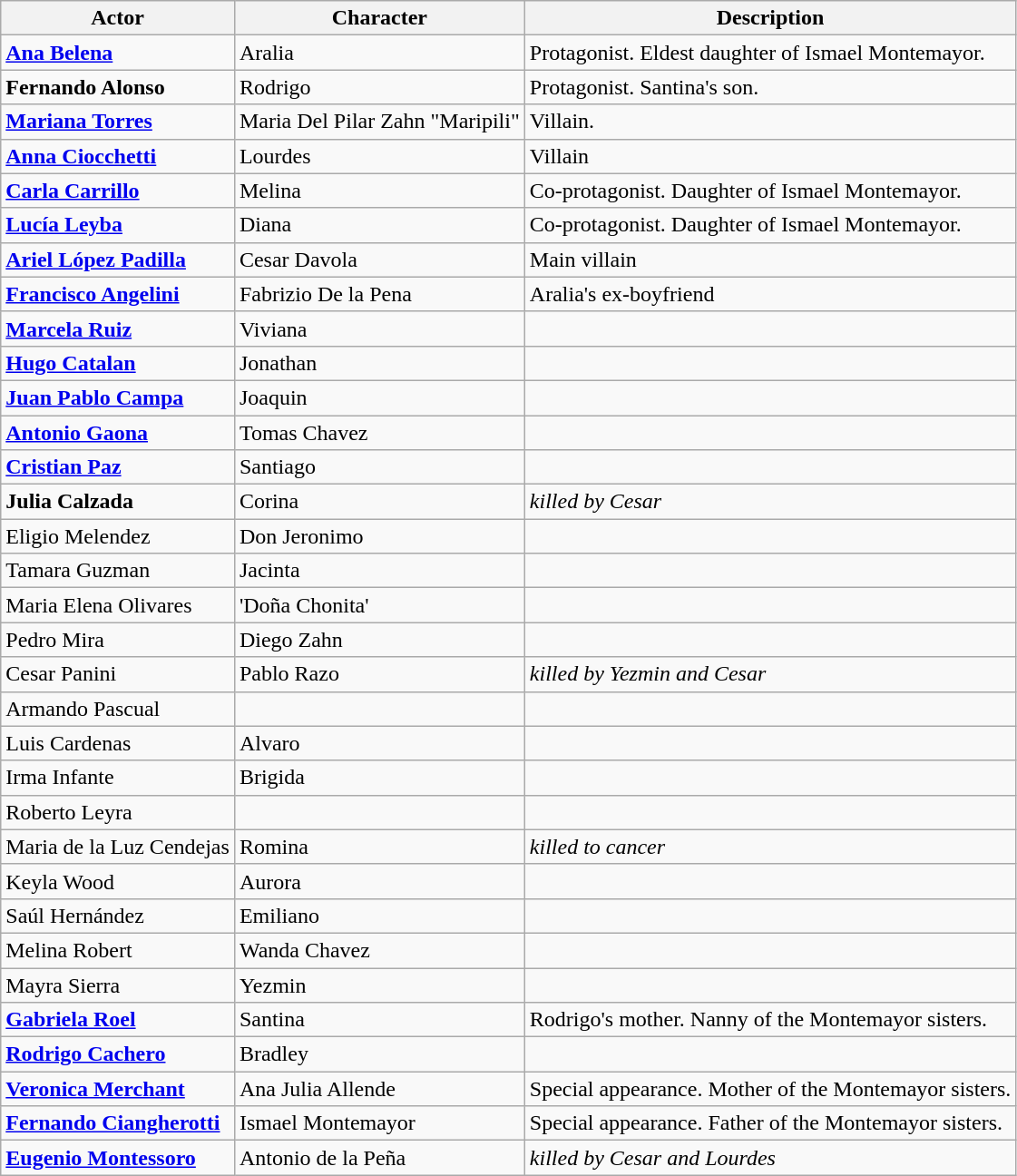<table class="wikitable">
<tr>
<th>Actor</th>
<th>Character</th>
<th>Description</th>
</tr>
<tr>
<td><strong><a href='#'>Ana Belena</a></strong></td>
<td>Aralia</td>
<td>Protagonist. Eldest daughter of Ismael Montemayor.</td>
</tr>
<tr>
<td><strong>Fernando Alonso</strong></td>
<td>Rodrigo</td>
<td>Protagonist. Santina's son.</td>
</tr>
<tr>
<td><strong><a href='#'>Mariana Torres</a></strong></td>
<td>Maria Del Pilar Zahn "Maripili"</td>
<td>Villain.</td>
</tr>
<tr>
<td><strong><a href='#'>Anna Ciocchetti</a></strong></td>
<td>Lourdes</td>
<td>Villain</td>
</tr>
<tr>
<td><strong><a href='#'>Carla Carrillo</a></strong></td>
<td>Melina</td>
<td>Co-protagonist. Daughter of Ismael Montemayor.</td>
</tr>
<tr>
<td><strong><a href='#'>Lucía Leyba</a></strong></td>
<td>Diana</td>
<td>Co-protagonist. Daughter of Ismael Montemayor.</td>
</tr>
<tr>
<td><strong><a href='#'>Ariel López Padilla</a></strong></td>
<td>Cesar Davola</td>
<td>Main villain</td>
</tr>
<tr>
<td><strong><a href='#'>Francisco Angelini</a></strong></td>
<td>Fabrizio De la Pena</td>
<td>Aralia's ex-boyfriend</td>
</tr>
<tr>
<td><strong><a href='#'>Marcela Ruiz</a></strong></td>
<td>Viviana</td>
<td></td>
</tr>
<tr>
<td><strong> <a href='#'>Hugo Catalan</a></strong></td>
<td>Jonathan</td>
<td></td>
</tr>
<tr>
<td><strong><a href='#'>Juan Pablo Campa</a></strong></td>
<td>Joaquin</td>
<td></td>
</tr>
<tr>
<td><strong><a href='#'>Antonio Gaona</a></strong></td>
<td>Tomas Chavez</td>
<td></td>
</tr>
<tr>
<td><strong><a href='#'>Cristian Paz</a></strong></td>
<td>Santiago</td>
<td></td>
</tr>
<tr>
<td><strong>Julia Calzada</strong></td>
<td>Corina</td>
<td><em>killed by Cesar</em></td>
</tr>
<tr>
<td>Eligio Melendez</td>
<td>Don Jeronimo</td>
<td></td>
</tr>
<tr>
<td>Tamara Guzman</td>
<td>Jacinta</td>
<td></td>
</tr>
<tr>
<td>Maria Elena Olivares</td>
<td>'Doña Chonita'</td>
<td></td>
</tr>
<tr>
<td>Pedro Mira</td>
<td>Diego Zahn</td>
<td></td>
</tr>
<tr>
<td>Cesar Panini</td>
<td>Pablo Razo</td>
<td><em>killed by Yezmin and Cesar</em></td>
</tr>
<tr>
<td>Armando Pascual</td>
<td></td>
<td></td>
</tr>
<tr>
<td>Luis Cardenas</td>
<td>Alvaro</td>
<td></td>
</tr>
<tr>
<td>Irma Infante</td>
<td>Brigida</td>
<td></td>
</tr>
<tr>
<td>Roberto Leyra</td>
<td></td>
<td></td>
</tr>
<tr>
<td>Maria de la Luz Cendejas</td>
<td>Romina</td>
<td><em>killed to cancer</em></td>
</tr>
<tr>
<td>Keyla Wood</td>
<td>Aurora</td>
<td></td>
</tr>
<tr>
<td>Saúl Hernández</td>
<td>Emiliano</td>
<td></td>
</tr>
<tr>
<td>Melina Robert</td>
<td>Wanda Chavez</td>
<td></td>
</tr>
<tr>
<td>Mayra Sierra</td>
<td>Yezmin</td>
<td></td>
</tr>
<tr>
<td><strong><a href='#'>Gabriela Roel</a></strong></td>
<td>Santina</td>
<td>Rodrigo's mother. Nanny of the Montemayor sisters.</td>
</tr>
<tr>
<td><strong><a href='#'>Rodrigo Cachero</a></strong></td>
<td>Bradley</td>
<td></td>
</tr>
<tr>
<td><strong><a href='#'>Veronica Merchant</a></strong></td>
<td>Ana Julia Allende</td>
<td>Special appearance. Mother of the Montemayor sisters.</td>
</tr>
<tr>
<td><strong><a href='#'>Fernando Ciangherotti</a></strong></td>
<td>Ismael Montemayor</td>
<td>Special appearance. Father of the Montemayor sisters.</td>
</tr>
<tr>
<td><strong><a href='#'>Eugenio Montessoro</a></strong></td>
<td>Antonio de la Peña</td>
<td><em>killed by Cesar and Lourdes</em></td>
</tr>
</table>
